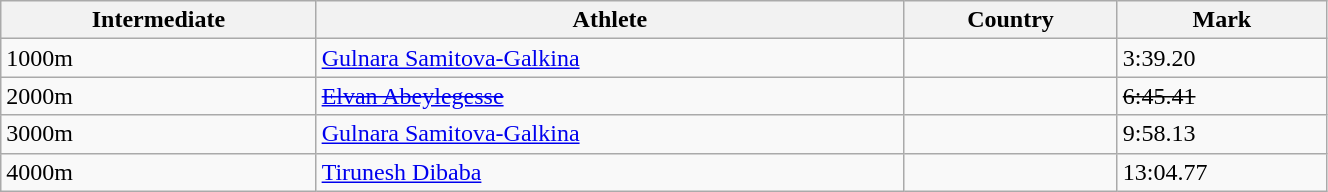<table class="wikitable" width=70%>
<tr>
<th>Intermediate</th>
<th>Athlete</th>
<th>Country</th>
<th>Mark</th>
</tr>
<tr>
<td>1000m</td>
<td><a href='#'>Gulnara Samitova-Galkina</a></td>
<td></td>
<td>3:39.20</td>
</tr>
<tr>
<td>2000m</td>
<td><a href='#'><s>Elvan Abeylegesse</s></a></td>
<td><s></s></td>
<td><s>6:45.41</s></td>
</tr>
<tr>
<td>3000m</td>
<td><a href='#'>Gulnara Samitova-Galkina</a></td>
<td></td>
<td>9:58.13</td>
</tr>
<tr>
<td>4000m</td>
<td><a href='#'>Tirunesh Dibaba</a></td>
<td></td>
<td>13:04.77</td>
</tr>
</table>
